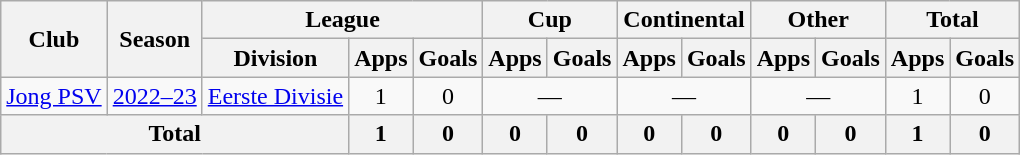<table class="wikitable" Style="text-align: center">
<tr>
<th rowspan="2">Club</th>
<th rowspan="2">Season</th>
<th colspan="3">League</th>
<th colspan="2">Cup</th>
<th colspan="2">Continental</th>
<th colspan="2">Other</th>
<th colspan="2">Total</th>
</tr>
<tr>
<th>Division</th>
<th>Apps</th>
<th>Goals</th>
<th>Apps</th>
<th>Goals</th>
<th>Apps</th>
<th>Goals</th>
<th>Apps</th>
<th>Goals</th>
<th>Apps</th>
<th>Goals</th>
</tr>
<tr>
<td><a href='#'>Jong PSV</a></td>
<td><a href='#'>2022–23</a></td>
<td><a href='#'>Eerste Divisie</a></td>
<td>1</td>
<td>0</td>
<td colspan="2">—</td>
<td colspan="2">—</td>
<td colspan="2">—</td>
<td>1</td>
<td>0</td>
</tr>
<tr>
<th colspan="3">Total</th>
<th>1</th>
<th>0</th>
<th>0</th>
<th>0</th>
<th>0</th>
<th>0</th>
<th>0</th>
<th>0</th>
<th>1</th>
<th>0</th>
</tr>
</table>
